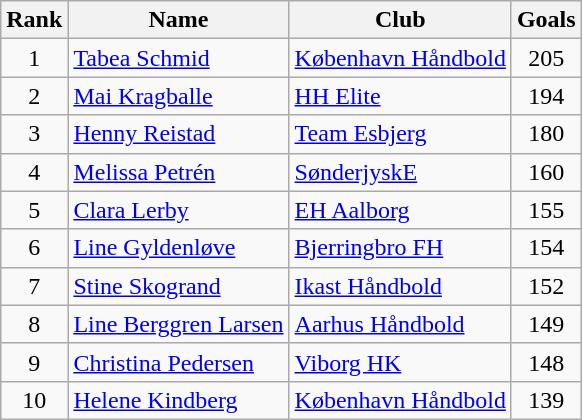<table class="wikitable sortable" style="text-align:center">
<tr>
<th>Rank</th>
<th>Name</th>
<th>Club</th>
<th>Goals</th>
</tr>
<tr>
<td>1</td>
<td style="text-align:left"> <a href='#'>Tabea Schmid</a></td>
<td style="text-align:left"><a href='#'>København Håndbold</a></td>
<td>205</td>
</tr>
<tr>
<td>2</td>
<td style="text-align:left"> <a href='#'>Mai Kragballe</a></td>
<td style="text-align:left"><a href='#'>HH Elite</a></td>
<td>194</td>
</tr>
<tr>
<td>3</td>
<td style="text-align:left"> <a href='#'>Henny Reistad</a></td>
<td style="text-align:left"><a href='#'>Team Esbjerg</a></td>
<td>180</td>
</tr>
<tr>
<td>4</td>
<td style="text-align:left"> <a href='#'>Melissa Petrén</a></td>
<td style="text-align:left"><a href='#'>SønderjyskE</a></td>
<td>160</td>
</tr>
<tr>
<td>5</td>
<td style="text-align:left"> <a href='#'>Clara Lerby</a></td>
<td style="text-align:left"><a href='#'>EH Aalborg</a></td>
<td>155</td>
</tr>
<tr>
<td>6</td>
<td style="text-align:left"> <a href='#'>Line Gyldenløve</a></td>
<td style="text-align:left"><a href='#'>Bjerringbro FH</a></td>
<td>154</td>
</tr>
<tr>
<td>7</td>
<td style="text-align:left"> <a href='#'>Stine Skogrand</a></td>
<td style="text-align:left"><a href='#'>Ikast Håndbold</a></td>
<td>152</td>
</tr>
<tr>
<td>8</td>
<td style="text-align:left"> <a href='#'>Line Berggren Larsen</a></td>
<td style="text-align:left"><a href='#'>Aarhus Håndbold</a></td>
<td>149</td>
</tr>
<tr>
<td>9</td>
<td style="text-align:left"> <a href='#'>Christina Pedersen</a></td>
<td style="text-align:left"><a href='#'>Viborg HK</a></td>
<td>148</td>
</tr>
<tr>
<td>10</td>
<td style="text-align:left"> <a href='#'>Helene Kindberg</a></td>
<td style="text-align:left"><a href='#'>København Håndbold</a></td>
<td>139</td>
</tr>
</table>
